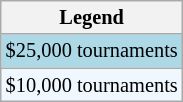<table class="wikitable" style="font-size:85%">
<tr>
<th>Legend</th>
</tr>
<tr style="background:lightblue;">
<td>$25,000 tournaments</td>
</tr>
<tr style="background:#f0f8ff;">
<td>$10,000 tournaments</td>
</tr>
</table>
